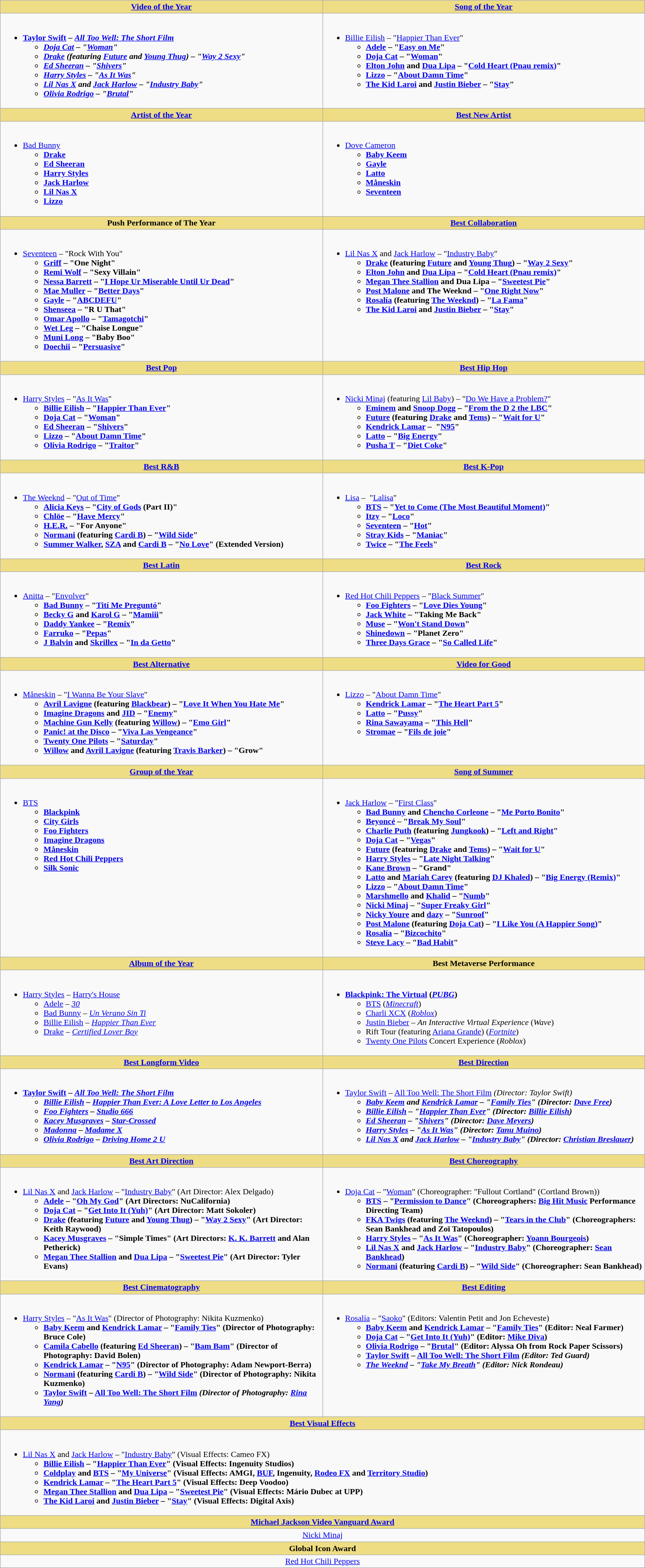<table class="wikitable" style="width=">
<tr>
<th scope="col" style="background:#EEDD85; width:50%"><a href='#'>Video of the Year</a><br></th>
<th scope="col" style="background:#EEDD85; width:50%"><a href='#'>Song of the Year</a></th>
</tr>
<tr>
<td style="vertical-align:top"><br><ul><li><strong><a href='#'>Taylor Swift</a> – <em><a href='#'>All Too Well: The Short Film</a><strong><em><ul><li><a href='#'>Doja Cat</a> – "<a href='#'>Woman</a>"</li><li><a href='#'>Drake</a> (featuring <a href='#'>Future</a> and <a href='#'>Young Thug</a>) – "<a href='#'>Way 2 Sexy</a>"</li><li><a href='#'>Ed Sheeran</a> – "<a href='#'>Shivers</a>"</li><li><a href='#'>Harry Styles</a> – "<a href='#'>As It Was</a>"</li><li><a href='#'>Lil Nas X</a> and <a href='#'>Jack Harlow</a> – "<a href='#'>Industry Baby</a>"</li><li><a href='#'>Olivia Rodrigo</a> – "<a href='#'>Brutal</a>"</li></ul></li></ul></td>
<td style="vertical-align:top"><br><ul><li></strong><a href='#'>Billie Eilish</a> – "<a href='#'>Happier Than Ever</a>"<strong><ul><li><a href='#'>Adele</a> – "<a href='#'>Easy on Me</a>"</li><li><a href='#'>Doja Cat</a> – "<a href='#'>Woman</a>"</li><li><a href='#'>Elton John</a> and <a href='#'>Dua Lipa</a> – "<a href='#'>Cold Heart (Pnau remix)</a>"</li><li><a href='#'>Lizzo</a> – "<a href='#'>About Damn Time</a>"</li><li><a href='#'>The Kid Laroi</a> and <a href='#'>Justin Bieber</a> – "<a href='#'>Stay</a>"</li></ul></li></ul></td>
</tr>
<tr>
<th scope="col" style="background:#EEDD85; width:50%"><a href='#'>Artist of the Year</a></th>
<th scope="col" style="background:#EEDD85; width:50%"><a href='#'>Best New Artist</a><br></th>
</tr>
<tr>
<td style="vertical-align:top"><br><ul><li></strong><a href='#'>Bad Bunny</a><strong><ul><li><a href='#'>Drake</a></li><li><a href='#'>Ed Sheeran</a></li><li><a href='#'>Harry Styles</a></li><li><a href='#'>Jack Harlow</a></li><li><a href='#'>Lil Nas X</a></li><li><a href='#'>Lizzo</a></li></ul></li></ul></td>
<td style="vertical-align:top"><br><ul><li></strong><a href='#'>Dove Cameron</a><strong><ul><li><a href='#'>Baby Keem</a></li><li><a href='#'>Gayle</a></li><li><a href='#'>Latto</a></li><li><a href='#'>Måneskin</a></li><li><a href='#'>Seventeen</a></li></ul></li></ul></td>
</tr>
<tr>
<th scope="col" style="background:#EEDD85; width:50%">Push Performance of The Year</th>
<th scope="col" style="background:#EEDD85; width:50%"><a href='#'>Best Collaboration</a></th>
</tr>
<tr>
<td style="vertical-align:top"><br><ul><li></strong><a href='#'>Seventeen</a> – "Rock With You"<strong><ul><li><a href='#'>Griff</a> – "One Night"</li><li><a href='#'>Remi Wolf</a> – "Sexy Villain"</li><li><a href='#'>Nessa Barrett</a> – "<a href='#'>I Hope Ur Miserable Until Ur Dead</a>"</li><li><a href='#'>Mae Muller</a> – "<a href='#'>Better Days</a>"</li><li><a href='#'>Gayle</a> – "<a href='#'>ABCDEFU</a>"</li><li><a href='#'>Shenseea</a> – "R U That"</li><li><a href='#'>Omar Apollo</a> – "<a href='#'>Tamagotchi</a>"</li><li><a href='#'>Wet Leg</a> – "Chaise Longue"</li><li><a href='#'>Muni Long</a> – "Baby Boo"</li><li><a href='#'>Doechii</a> – "<a href='#'>Persuasive</a>"</li></ul></li></ul></td>
<td style="vertical-align:top"><br><ul><li></strong><a href='#'>Lil Nas X</a> and <a href='#'>Jack Harlow</a> – "<a href='#'>Industry Baby</a>"<strong><ul><li><a href='#'>Drake</a> (featuring <a href='#'>Future</a> and <a href='#'>Young Thug</a>) – "<a href='#'>Way 2 Sexy</a>"</li><li><a href='#'>Elton John</a> and <a href='#'>Dua Lipa</a> – "<a href='#'>Cold Heart (Pnau remix)</a>"</li><li><a href='#'>Megan Thee Stallion</a> and Dua Lipa – "<a href='#'>Sweetest Pie</a>"</li><li><a href='#'>Post Malone</a> and The Weeknd – "<a href='#'>One Right Now</a>"</li><li><a href='#'>Rosalía</a> (featuring <a href='#'>The Weeknd</a>) – "<a href='#'>La Fama</a>"</li><li><a href='#'>The Kid Laroi</a> and <a href='#'>Justin Bieber</a> – "<a href='#'>Stay</a>"</li></ul></li></ul></td>
</tr>
<tr>
<th scope="col" style="background:#EEDD85; width:50%"><a href='#'>Best Pop</a></th>
<th scope="col" style="background:#EEDD85; width:50%"><a href='#'>Best Hip Hop</a></th>
</tr>
<tr>
<td style="vertical-align:top"><br><ul><li></strong><a href='#'>Harry Styles</a> – "<a href='#'>As It Was</a>"<strong><ul><li><a href='#'>Billie Eilish</a> – "<a href='#'>Happier Than Ever</a>"</li><li><a href='#'>Doja Cat</a> – "<a href='#'>Woman</a>"</li><li><a href='#'>Ed Sheeran</a> – "<a href='#'>Shivers</a>"</li><li><a href='#'>Lizzo</a> – "<a href='#'>About Damn Time</a>"</li><li><a href='#'>Olivia Rodrigo</a> – "<a href='#'>Traitor</a>"</li></ul></li></ul></td>
<td style="vertical-align:top"><br><ul><li></strong><a href='#'>Nicki Minaj</a> (featuring <a href='#'>Lil Baby</a>) – "<a href='#'>Do We Have a Problem?</a>"<strong><ul><li><a href='#'>Eminem</a> and <a href='#'>Snoop Dogg</a> – "<a href='#'>From the D 2 the LBC</a>"</li><li><a href='#'>Future</a> (featuring <a href='#'>Drake</a> and <a href='#'>Tems</a>) – "<a href='#'>Wait for U</a>"</li><li><a href='#'>Kendrick Lamar</a> –  "<a href='#'>N95</a>"</li><li><a href='#'>Latto</a> – "<a href='#'>Big Energy</a>"</li><li><a href='#'>Pusha T</a> – "<a href='#'>Diet Coke</a>"</li></ul></li></ul></td>
</tr>
<tr>
<th scope="col" style="background:#EEDD85; width:50%"><a href='#'>Best R&B</a></th>
<th scope="col" style="background:#EEDD85; width:50%"><a href='#'>Best K-Pop</a></th>
</tr>
<tr>
<td style="vertical-align:top"><br><ul><li></strong><a href='#'>The Weeknd</a> – "<a href='#'>Out of Time</a>"<strong><ul><li><a href='#'>Alicia Keys</a> – "<a href='#'>City of Gods</a> (Part II)"</li><li><a href='#'>Chlöe</a> – "<a href='#'>Have Mercy</a>"</li><li><a href='#'>H.E.R.</a> – "For Anyone"</li><li><a href='#'>Normani</a> (featuring <a href='#'>Cardi B</a>) – "<a href='#'>Wild Side</a>"</li><li><a href='#'>Summer Walker</a>, <a href='#'>SZA</a> and <a href='#'>Cardi B</a> – "<a href='#'>No Love</a>" (Extended Version)</li></ul></li></ul></td>
<td style="vertical-align:top"><br><ul><li></strong><a href='#'>Lisa</a> –  "<a href='#'>Lalisa</a>"<strong><ul><li><a href='#'>BTS</a> – "<a href='#'>Yet to Come (The Most Beautiful Moment)</a>"</li><li><a href='#'>Itzy</a> – "<a href='#'>Loco</a>"</li><li><a href='#'>Seventeen</a> – "<a href='#'>Hot</a>"</li><li><a href='#'>Stray Kids</a> – "<a href='#'>Maniac</a>"</li><li><a href='#'>Twice</a> – "<a href='#'>The Feels</a>"</li></ul></li></ul></td>
</tr>
<tr>
<th scope="col" style="background:#EEDD85; width:50%"><a href='#'>Best Latin</a></th>
<th scope="col" style="background:#EEDD85; width:50%"><a href='#'>Best Rock</a></th>
</tr>
<tr>
<td style="vertical-align:top"><br><ul><li></strong><a href='#'>Anitta</a> – "<a href='#'>Envolver</a>"<strong><ul><li><a href='#'>Bad Bunny</a> – "<a href='#'>Tití Me Preguntó</a>"</li><li><a href='#'>Becky G</a> and <a href='#'>Karol G</a> – "<a href='#'>Mamiii</a>"</li><li><a href='#'>Daddy Yankee</a> – "<a href='#'>Remix</a>"</li><li><a href='#'>Farruko</a> – "<a href='#'>Pepas</a>"</li><li><a href='#'>J Balvin</a> and <a href='#'>Skrillex</a> – "<a href='#'>In da Getto</a>"</li></ul></li></ul></td>
<td style="vertical-align:top"><br><ul><li></strong><a href='#'>Red Hot Chili Peppers</a> – "<a href='#'>Black Summer</a>"<strong><ul><li><a href='#'>Foo Fighters</a> – "<a href='#'>Love Dies Young</a>"</li><li><a href='#'>Jack White</a> – "Taking Me Back"</li><li><a href='#'>Muse</a> – "<a href='#'>Won't Stand Down</a>"</li><li><a href='#'>Shinedown</a> – "Planet Zero"</li><li><a href='#'>Three Days Grace</a> – "<a href='#'>So Called Life</a>"</li></ul></li></ul></td>
</tr>
<tr>
<th scope="col" style="background:#EEDD85; width:50%"><a href='#'>Best Alternative</a></th>
<th style="background:#EEDD82; width=50%"><a href='#'>Video for Good</a></th>
</tr>
<tr>
<td style="vertical-align:top"><br><ul><li></strong><a href='#'>Måneskin</a> – "<a href='#'>I Wanna Be Your Slave</a>"<strong><ul><li><a href='#'>Avril Lavigne</a> (featuring <a href='#'>Blackbear</a>) – "<a href='#'>Love It When You Hate Me</a>"</li><li><a href='#'>Imagine Dragons</a> and <a href='#'>JID</a> – "<a href='#'>Enemy</a>"</li><li><a href='#'>Machine Gun Kelly</a> (featuring <a href='#'>Willow</a>) – "<a href='#'>Emo Girl</a>"</li><li><a href='#'>Panic! at the Disco</a> – "<a href='#'>Viva Las Vengeance</a>"</li><li><a href='#'>Twenty One Pilots</a> – "<a href='#'>Saturday</a>"</li><li><a href='#'>Willow</a> and <a href='#'>Avril Lavigne</a> (featuring <a href='#'>Travis Barker</a>) – "Grow"</li></ul></li></ul></td>
<td style="vertical-align:top"><br><ul><li></strong><a href='#'>Lizzo</a> – "<a href='#'>About Damn Time</a>"<strong><ul><li><a href='#'>Kendrick Lamar</a> – "<a href='#'>The Heart Part 5</a>"</li><li><a href='#'>Latto</a> – "<a href='#'>Pussy</a>"</li><li><a href='#'>Rina Sawayama</a> – "<a href='#'>This Hell</a>"</li><li><a href='#'>Stromae</a> – "<a href='#'>Fils de joie</a>"</li></ul></li></ul></td>
</tr>
<tr>
<th scope="col" style="background:#EEDD85; width:50%"><a href='#'>Group of the Year</a></th>
<th scope="col" style="background:#EEDD85; width:50%"><a href='#'>Song of Summer</a></th>
</tr>
<tr>
<td style="vertical-align:top"><br><ul><li></strong><a href='#'>BTS</a><strong><ul><li><a href='#'>Blackpink</a></li><li><a href='#'>City Girls</a></li><li><a href='#'>Foo Fighters</a></li><li><a href='#'>Imagine Dragons</a></li><li><a href='#'>Måneskin</a></li><li><a href='#'>Red Hot Chili Peppers</a></li><li><a href='#'>Silk Sonic</a></li></ul></li></ul></td>
<td style="vertical-align:top"><br><ul><li></strong><a href='#'>Jack Harlow</a> – "<a href='#'>First Class</a>"<strong><ul><li><a href='#'>Bad Bunny</a> and <a href='#'>Chencho Corleone</a> – "<a href='#'>Me Porto Bonito</a>"</li><li><a href='#'>Beyoncé</a> – "<a href='#'>Break My Soul</a>"</li><li><a href='#'>Charlie Puth</a> (featuring <a href='#'>Jungkook</a>) – "<a href='#'>Left and Right</a>"</li><li><a href='#'>Doja Cat</a> – "<a href='#'>Vegas</a>"</li><li><a href='#'>Future</a> (featuring <a href='#'>Drake</a> and <a href='#'>Tems</a>) – "<a href='#'>Wait for U</a>"</li><li><a href='#'>Harry Styles</a> – "<a href='#'>Late Night Talking</a>"</li><li><a href='#'>Kane Brown</a> – "Grand"</li><li><a href='#'>Latto</a> and <a href='#'>Mariah Carey</a> (featuring <a href='#'>DJ Khaled</a>) – "<a href='#'>Big Energy (Remix)</a>"</li><li><a href='#'>Lizzo</a> – "<a href='#'>About Damn Time</a>"</li><li><a href='#'>Marshmello</a> and <a href='#'>Khalid</a> – "<a href='#'>Numb</a>"</li><li><a href='#'>Nicki Minaj</a> – "<a href='#'>Super Freaky Girl</a>"</li><li><a href='#'>Nicky Youre</a> and <a href='#'>dazy</a> – "<a href='#'>Sunroof</a>"</li><li><a href='#'>Post Malone</a> (featuring <a href='#'>Doja Cat</a>) – "<a href='#'>I Like You (A Happier Song)</a>"</li><li><a href='#'>Rosalía</a> – "<a href='#'>Bizcochito</a>"</li><li><a href='#'>Steve Lacy</a> – "<a href='#'>Bad Habit</a>"</li></ul></li></ul></td>
</tr>
<tr>
<th scope="col" style="background:#EEDD85; width:50%"><a href='#'>Album of the Year</a></th>
<th scope="col" style="background:#EEDD85; width:50%">Best Metaverse Performance</th>
</tr>
<tr>
<td style="vertical-align:top"><br><ul><li></strong><a href='#'>Harry Styles</a> – </em><a href='#'>Harry's House</a></em></strong><ul><li><a href='#'>Adele</a> – <em><a href='#'>30</a></em></li><li><a href='#'>Bad Bunny</a> – <em><a href='#'>Un Verano Sin Ti</a></em></li><li><a href='#'>Billie Eilish</a> – <em><a href='#'>Happier Than Ever</a></em></li><li><a href='#'>Drake</a> – <em><a href='#'>Certified Lover Boy</a></em></li></ul></li></ul></td>
<td style="vertical-align:top"><br><ul><li><strong><a href='#'>Blackpink: The Virtual</a> (<a href='#'><em>PUBG</em></a>)</strong><ul><li><a href='#'>BTS</a> (<em><a href='#'>Minecraft</a></em>)</li><li><a href='#'>Charli XCX</a> (<em><a href='#'>Roblox</a></em>)</li><li><a href='#'>Justin Bieber</a> – <em>An Interactive Virtual Experience</em> (<em>Wave</em>)</li><li>Rift Tour (featuring <a href='#'>Ariana Grande</a>) (<em><a href='#'>Fortnite</a></em>)</li><li><a href='#'>Twenty One Pilots</a> Concert Experience (<em>Roblox</em>)</li></ul></li></ul></td>
</tr>
<tr>
<th scope="col" style="background:#EEDD85; width:50%"><a href='#'>Best Longform Video</a></th>
<th scope="col" style="background:#EEDD85; width:50%"><a href='#'>Best Direction</a></th>
</tr>
<tr>
<td style="vertical-align:top"><br><ul><li><strong><a href='#'>Taylor Swift</a> – <em><a href='#'>All Too Well: The Short Film</a><strong><em><ul><li><a href='#'>Billie Eilish</a> – </em><a href='#'>Happier Than Ever: A Love Letter to Los Angeles</a><em></li><li><a href='#'>Foo Fighters</a> – </em><a href='#'>Studio 666</a><em></li><li><a href='#'>Kacey Musgraves</a> – </em><a href='#'>Star-Crossed</a><em></li><li><a href='#'>Madonna</a> – </em><a href='#'>Madame X</a><em></li><li><a href='#'>Olivia Rodrigo</a> – </em><a href='#'>Driving Home 2 U</a><em></li></ul></li></ul></td>
<td style="vertical-align:top"><br><ul><li></strong><a href='#'>Taylor Swift</a> – </em><a href='#'>All Too Well: The Short Film</a><em> (Director: Taylor Swift)<strong><ul><li><a href='#'>Baby Keem</a> and <a href='#'>Kendrick Lamar</a> – "<a href='#'>Family Ties</a>" (Director: <a href='#'>Dave Free</a>)</li><li><a href='#'>Billie Eilish</a> – "<a href='#'>Happier Than Ever</a>" (Director: <a href='#'>Billie Eilish</a>)</li><li><a href='#'>Ed Sheeran</a> – "<a href='#'>Shivers</a>" (Director: <a href='#'>Dave Meyers</a>)</li><li><a href='#'>Harry Styles</a> – "<a href='#'>As It Was</a>" (Director: <a href='#'>Tanu Muino</a>)</li><li><a href='#'>Lil Nas X</a> and <a href='#'>Jack Harlow</a> – "<a href='#'>Industry Baby</a>" (Director: <a href='#'>Christian Breslauer</a>)</li></ul></li></ul></td>
</tr>
<tr>
<th scope="col" style="background:#EEDD85; width:50%"><a href='#'>Best Art Direction</a></th>
<th scope="col" style="background:#EEDD85; width:50%"><a href='#'>Best Choreography</a></th>
</tr>
<tr>
<td style="vertical-align:top"><br><ul><li></strong><a href='#'>Lil Nas X</a> and <a href='#'>Jack Harlow</a> – "<a href='#'>Industry Baby</a>" (Art Director: Alex Delgado)<strong><ul><li><a href='#'>Adele</a> – "<a href='#'>Oh My God</a>" (Art Directors: NuCalifornia)</li><li><a href='#'>Doja Cat</a> – "<a href='#'>Get Into It (Yuh)</a>" (Art Director: Matt Sokoler)</li><li><a href='#'>Drake</a> (featuring <a href='#'>Future</a> and <a href='#'>Young Thug</a>) – "<a href='#'>Way 2 Sexy</a>" (Art Director: Keith Raywood)</li><li><a href='#'>Kacey Musgraves</a> – "Simple Times" (Art Directors: <a href='#'>K. K. Barrett</a> and Alan Petherick)</li><li><a href='#'>Megan Thee Stallion</a> and <a href='#'>Dua Lipa</a> – "<a href='#'>Sweetest Pie</a>" (Art Director: Tyler Evans)</li></ul></li></ul></td>
<td style="vertical-align:top"><br><ul><li></strong><a href='#'>Doja Cat</a> – "<a href='#'>Woman</a>" (Choreographer: "Fullout Cortland" (Cortland Brown))<strong><ul><li><a href='#'>BTS</a> – "<a href='#'>Permission to Dance</a>" (Choreographers: <a href='#'>Big Hit Music</a> Performance Directing Team)</li><li><a href='#'>FKA Twigs</a> (featuring <a href='#'>The Weeknd</a>) – "<a href='#'>Tears in the Club</a>" (Choreographers: Sean Bankhead and Zoï Tatopoulos)</li><li><a href='#'>Harry Styles</a> – "<a href='#'>As It Was</a>" (Choreographer: <a href='#'>Yoann Bourgeois</a>)</li><li><a href='#'>Lil Nas X</a> and <a href='#'>Jack Harlow</a> – "<a href='#'>Industry Baby</a>" (Choreographer: <a href='#'>Sean Bankhead</a>)</li><li><a href='#'>Normani</a> (featuring <a href='#'>Cardi B</a>) – "<a href='#'>Wild Side</a>" (Choreographer: Sean Bankhead)</li></ul></li></ul></td>
</tr>
<tr>
<th scope="col" style="background:#EEDD85; width:50%"><a href='#'>Best Cinematography</a></th>
<th scope="col" style="background:#EEDD85; width:50%"><a href='#'>Best Editing</a></th>
</tr>
<tr>
<td style="vertical-align:top"><br><ul><li></strong><a href='#'>Harry Styles</a> – "<a href='#'>As It Was</a>" (Director of Photography: Nikita Kuzmenko)<strong><ul><li><a href='#'>Baby Keem</a> and <a href='#'>Kendrick Lamar</a> – "<a href='#'>Family Ties</a>" (Director of Photography: Bruce Cole)</li><li><a href='#'>Camila Cabello</a> (featuring <a href='#'>Ed Sheeran</a>) – "<a href='#'>Bam Bam</a>" (Director of Photography: David Bolen)</li><li><a href='#'>Kendrick Lamar</a> – "<a href='#'>N95</a>" (Director of Photography: Adam Newport-Berra)</li><li><a href='#'>Normani</a> (featuring <a href='#'>Cardi B</a>) – "<a href='#'>Wild Side</a>" (Director of Photography: Nikita Kuzmenko)</li><li><a href='#'>Taylor Swift</a> – </em><a href='#'>All Too Well: The Short Film</a><em> (Director of Photography: <a href='#'>Rina Yang</a>)</li></ul></li></ul></td>
<td style="vertical-align:top"><br><ul><li></strong><a href='#'>Rosalía</a> – "<a href='#'>Saoko</a>" (Editors: Valentin Petit and Jon Echeveste)<strong><ul><li><a href='#'>Baby Keem</a> and <a href='#'>Kendrick Lamar</a> – "<a href='#'>Family Ties</a>" (Editor: Neal Farmer)</li><li><a href='#'>Doja Cat</a> – "<a href='#'>Get Into It (Yuh)</a>" (Editor: <a href='#'>Mike Diva</a>)</li><li><a href='#'>Olivia Rodrigo</a> – "<a href='#'>Brutal</a>" (Editor: Alyssa Oh from Rock Paper Scissors)</li><li><a href='#'>Taylor Swift</a> – </em><a href='#'>All Too Well: The Short Film</a><em> (Editor: Ted Guard)</li><li><a href='#'>The Weeknd</a> – "<a href='#'>Take My Breath</a>" (Editor: Nick Rondeau)</li></ul></li></ul></td>
</tr>
<tr>
<th colspan="2" scope="col" style="background:#EEDD85; width:50%"><a href='#'>Best Visual Effects</a></th>
</tr>
<tr>
<td colspan="2" style="vertical-align:top"><br><ul><li></strong><a href='#'>Lil Nas X</a> and <a href='#'>Jack Harlow</a> – "<a href='#'>Industry Baby</a>" (Visual Effects: Cameo FX)<strong><ul><li><a href='#'>Billie Eilish</a> – "<a href='#'>Happier Than Ever</a>" (Visual Effects: Ingenuity Studios)</li><li><a href='#'>Coldplay</a> and <a href='#'>BTS</a> – "<a href='#'>My Universe</a>" (Visual Effects: AMGI, <a href='#'>BUF</a>, Ingenuity, <a href='#'>Rodeo FX</a> and <a href='#'>Territory Studio</a>)</li><li><a href='#'>Kendrick Lamar</a> – "<a href='#'>The Heart Part 5</a>" (Visual Effects: Deep Voodoo)</li><li><a href='#'>Megan Thee Stallion</a> and <a href='#'>Dua Lipa</a> – "<a href='#'>Sweetest Pie</a>" (Visual Effects: Mário Dubec at UPP)</li><li><a href='#'>The Kid Laroi</a> and <a href='#'>Justin Bieber</a> – "<a href='#'>Stay</a>" (Visual Effects: Digital Axis)</li></ul></li></ul></td>
</tr>
<tr>
<th style="background:#EEDD82; width=50%" colspan="2"><a href='#'>Michael Jackson Video Vanguard Award</a></th>
</tr>
<tr>
<td colspan="2" style="text-align: center;"></strong><a href='#'>Nicki Minaj</a><strong></td>
</tr>
<tr>
<th style="background:#EEDD82; width=50%" colspan="2">Global Icon Award</th>
</tr>
<tr>
<td colspan="2" style="text-align: center;"></strong><a href='#'>Red Hot Chili Peppers</a><strong></td>
</tr>
</table>
